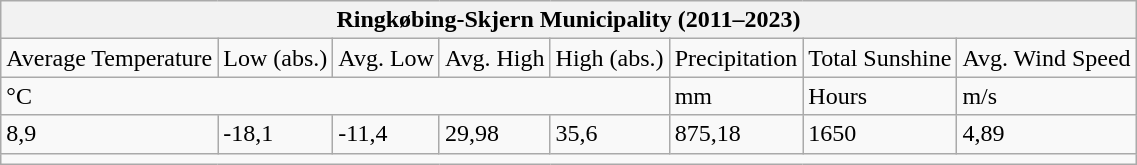<table class="wikitable">
<tr>
<th colspan="8">Ringkøbing-Skjern Municipality (2011–2023)</th>
</tr>
<tr>
<td>Average Temperature</td>
<td>Low (abs.)</td>
<td>Avg. Low</td>
<td>Avg. High</td>
<td>High (abs.)</td>
<td>Precipitation</td>
<td>Total Sunshine</td>
<td>Avg. Wind Speed</td>
</tr>
<tr>
<td colspan="5">°C</td>
<td>mm</td>
<td>Hours</td>
<td>m/s</td>
</tr>
<tr>
<td>8,9</td>
<td>-18,1</td>
<td>-11,4</td>
<td>29,98</td>
<td>35,6</td>
<td>875,18</td>
<td>1650</td>
<td>4,89</td>
</tr>
<tr>
<td colspan="8"><small></small></td>
</tr>
</table>
